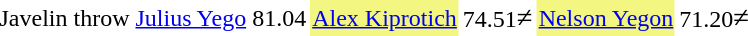<table>
<tr>
<td>Javelin throw</td>
<td><a href='#'>Julius Yego</a></td>
<td>81.04</td>
<td bgcolor=#F3F781><a href='#'>Alex Kiprotich</a></td>
<td>74.51<big>≠</big></td>
<td bgcolor=#F3F781><a href='#'>Nelson Yegon</a></td>
<td>71.20<big>≠</big></td>
</tr>
</table>
